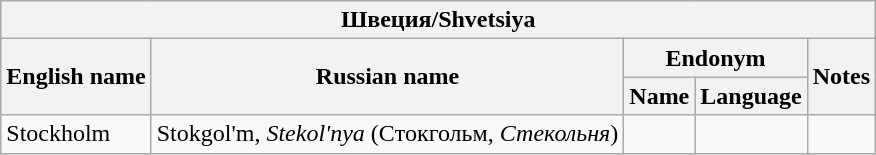<table class="wikitable sortable">
<tr>
<th colspan="5"> Швеция/Shvetsiya</th>
</tr>
<tr>
<th rowspan="2">English name</th>
<th rowspan="2">Russian name</th>
<th colspan="2">Endonym</th>
<th rowspan="2">Notes</th>
</tr>
<tr>
<th>Name</th>
<th>Language</th>
</tr>
<tr>
<td>Stockholm</td>
<td>Stokgol'm, <em>Stekol'nya</em> (Cтокгольм, <em>Стекольня</em>)</td>
<td></td>
<td></td>
<td></td>
</tr>
</table>
